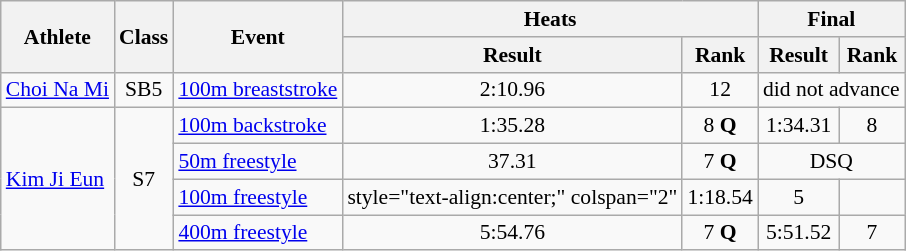<table class=wikitable style="font-size:90%">
<tr>
<th rowspan="2">Athlete</th>
<th rowspan="2">Class</th>
<th rowspan="2">Event</th>
<th colspan="2">Heats</th>
<th colspan="2">Final</th>
</tr>
<tr>
<th>Result</th>
<th>Rank</th>
<th>Result</th>
<th>Rank</th>
</tr>
<tr>
<td><a href='#'>Choi Na Mi</a></td>
<td style="text-align:center;">SB5</td>
<td><a href='#'>100m breaststroke</a></td>
<td style="text-align:center;">2:10.96</td>
<td style="text-align:center;">12</td>
<td style="text-align:center;" colspan="2">did not advance</td>
</tr>
<tr>
<td rowspan="4"><a href='#'>Kim Ji Eun</a></td>
<td rowspan="4" style="text-align:center;">S7</td>
<td><a href='#'>100m backstroke</a></td>
<td style="text-align:center;">1:35.28</td>
<td style="text-align:center;">8 <strong>Q</strong></td>
<td style="text-align:center;">1:34.31</td>
<td style="text-align:center;">8</td>
</tr>
<tr>
<td><a href='#'>50m freestyle</a></td>
<td style="text-align:center;">37.31</td>
<td style="text-align:center;">7 <strong>Q</strong></td>
<td style="text-align:center;" colspan="2">DSQ</td>
</tr>
<tr>
<td><a href='#'>100m freestyle</a></td>
<td>style="text-align:center;" colspan="2" </td>
<td style="text-align:center;">1:18.54</td>
<td style="text-align:center;">5</td>
</tr>
<tr>
<td><a href='#'>400m freestyle</a></td>
<td style="text-align:center;">5:54.76</td>
<td style="text-align:center;">7 <strong>Q</strong></td>
<td style="text-align:center;">5:51.52</td>
<td style="text-align:center;">7</td>
</tr>
</table>
